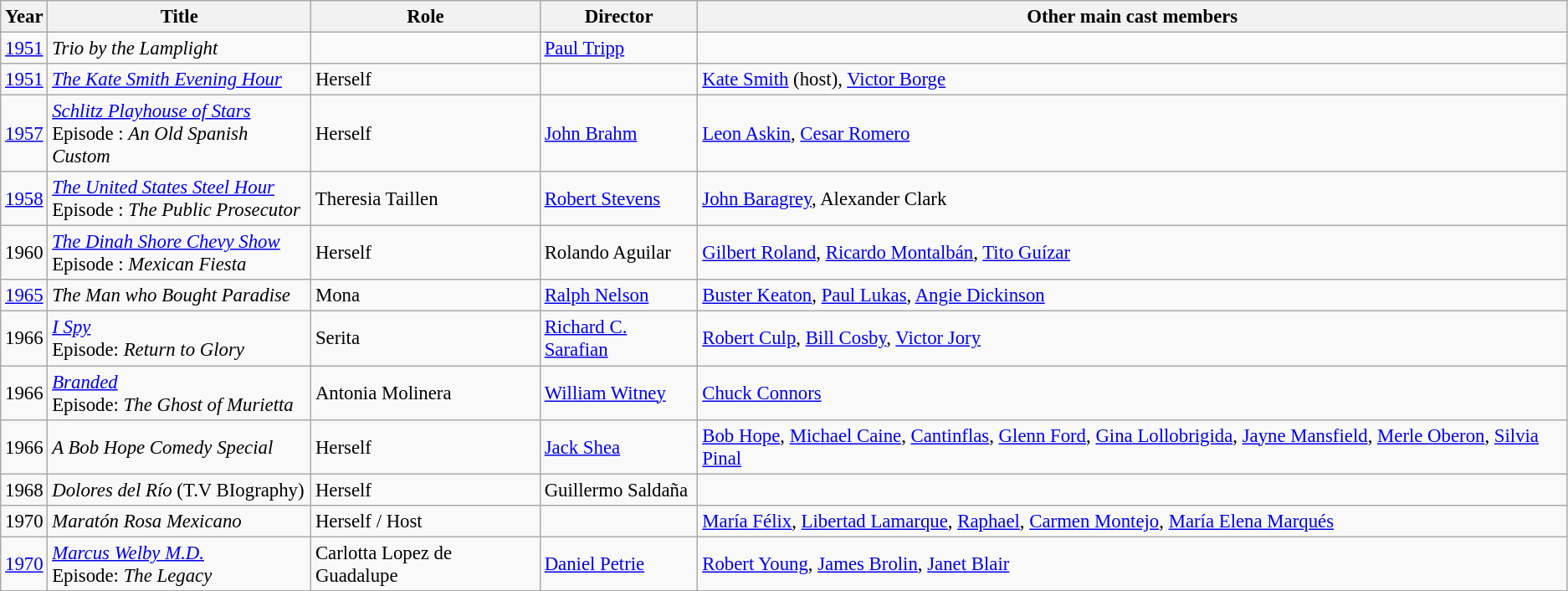<table class="wikitable" style="font-size: 95%;">
<tr>
<th>Year</th>
<th>Title</th>
<th>Role</th>
<th>Director</th>
<th>Other main cast members</th>
</tr>
<tr>
<td><a href='#'>1951</a></td>
<td><em>Trio by the Lamplight</em></td>
<td></td>
<td><a href='#'>Paul Tripp</a></td>
<td></td>
</tr>
<tr>
<td><a href='#'>1951</a></td>
<td><em><a href='#'>The Kate Smith Evening Hour</a></em></td>
<td>Herself</td>
<td></td>
<td><a href='#'>Kate Smith</a> (host), <a href='#'>Victor Borge</a></td>
</tr>
<tr>
<td><a href='#'>1957</a></td>
<td><em><a href='#'>Schlitz Playhouse of Stars</a></em><br>Episode : <em>An Old Spanish Custom</em></td>
<td>Herself</td>
<td><a href='#'>John Brahm</a></td>
<td><a href='#'>Leon Askin</a>, <a href='#'>Cesar Romero</a></td>
</tr>
<tr>
<td><a href='#'>1958</a></td>
<td><em><a href='#'>The United States Steel Hour</a></em><br>Episode : <em>The Public Prosecutor</em></td>
<td>Theresia Taillen</td>
<td><a href='#'>Robert Stevens</a></td>
<td><a href='#'>John Baragrey</a>, Alexander Clark</td>
</tr>
<tr>
<td>1960</td>
<td><em><a href='#'>The Dinah Shore Chevy Show</a></em><br>Episode : <em>Mexican Fiesta</em></td>
<td>Herself</td>
<td>Rolando Aguilar</td>
<td><a href='#'>Gilbert Roland</a>, <a href='#'>Ricardo Montalbán</a>, <a href='#'>Tito Guízar</a></td>
</tr>
<tr>
<td><a href='#'>1965</a></td>
<td><em>The Man who Bought Paradise</em></td>
<td>Mona</td>
<td><a href='#'>Ralph Nelson</a></td>
<td><a href='#'>Buster Keaton</a>, <a href='#'>Paul Lukas</a>, <a href='#'>Angie Dickinson</a></td>
</tr>
<tr>
<td>1966</td>
<td><em><a href='#'>I Spy</a></em> <br>Episode: <em>Return to Glory</em></td>
<td>Serita</td>
<td><a href='#'>Richard C. Sarafian</a></td>
<td><a href='#'>Robert Culp</a>, <a href='#'>Bill Cosby</a>, <a href='#'>Victor Jory</a></td>
</tr>
<tr>
<td>1966</td>
<td><em><a href='#'>Branded</a></em><br>Episode: <em>The Ghost of Murietta</em></td>
<td>Antonia Molinera</td>
<td><a href='#'>William Witney</a></td>
<td><a href='#'>Chuck Connors</a></td>
</tr>
<tr>
<td>1966</td>
<td><em>A Bob Hope Comedy Special</em></td>
<td>Herself</td>
<td><a href='#'>Jack Shea</a></td>
<td><a href='#'>Bob Hope</a>, <a href='#'>Michael Caine</a>, <a href='#'>Cantinflas</a>, <a href='#'>Glenn Ford</a>, <a href='#'>Gina Lollobrigida</a>, <a href='#'>Jayne Mansfield</a>, <a href='#'>Merle Oberon</a>, <a href='#'>Silvia Pinal</a></td>
</tr>
<tr>
<td>1968</td>
<td><em>Dolores del Río</em> (T.V BIography)</td>
<td>Herself</td>
<td>Guillermo Saldaña</td>
<td></td>
</tr>
<tr>
<td>1970</td>
<td><em>Maratón Rosa Mexicano</em></td>
<td>Herself / Host</td>
<td></td>
<td><a href='#'>María Félix</a>, <a href='#'>Libertad Lamarque</a>, <a href='#'>Raphael</a>, <a href='#'>Carmen Montejo</a>, <a href='#'>María Elena Marqués</a></td>
</tr>
<tr>
<td><a href='#'>1970</a></td>
<td><em><a href='#'>Marcus Welby M.D.</a></em> <br>Episode: <em>The Legacy</em></td>
<td>Carlotta Lopez de Guadalupe</td>
<td><a href='#'>Daniel Petrie</a></td>
<td><a href='#'>Robert Young</a>, <a href='#'>James Brolin</a>, <a href='#'>Janet Blair</a></td>
</tr>
</table>
